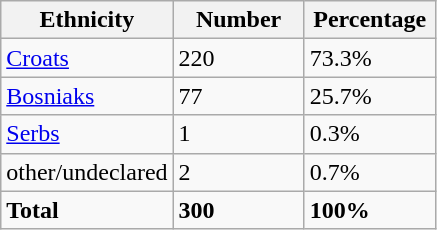<table class="wikitable">
<tr>
<th width="100px">Ethnicity</th>
<th width="80px">Number</th>
<th width="80px">Percentage</th>
</tr>
<tr>
<td><a href='#'>Croats</a></td>
<td>220</td>
<td>73.3%</td>
</tr>
<tr>
<td><a href='#'>Bosniaks</a></td>
<td>77</td>
<td>25.7%</td>
</tr>
<tr>
<td><a href='#'>Serbs</a></td>
<td>1</td>
<td>0.3%</td>
</tr>
<tr>
<td>other/undeclared</td>
<td>2</td>
<td>0.7%</td>
</tr>
<tr>
<td><strong>Total</strong></td>
<td><strong>300</strong></td>
<td><strong>100%</strong></td>
</tr>
</table>
